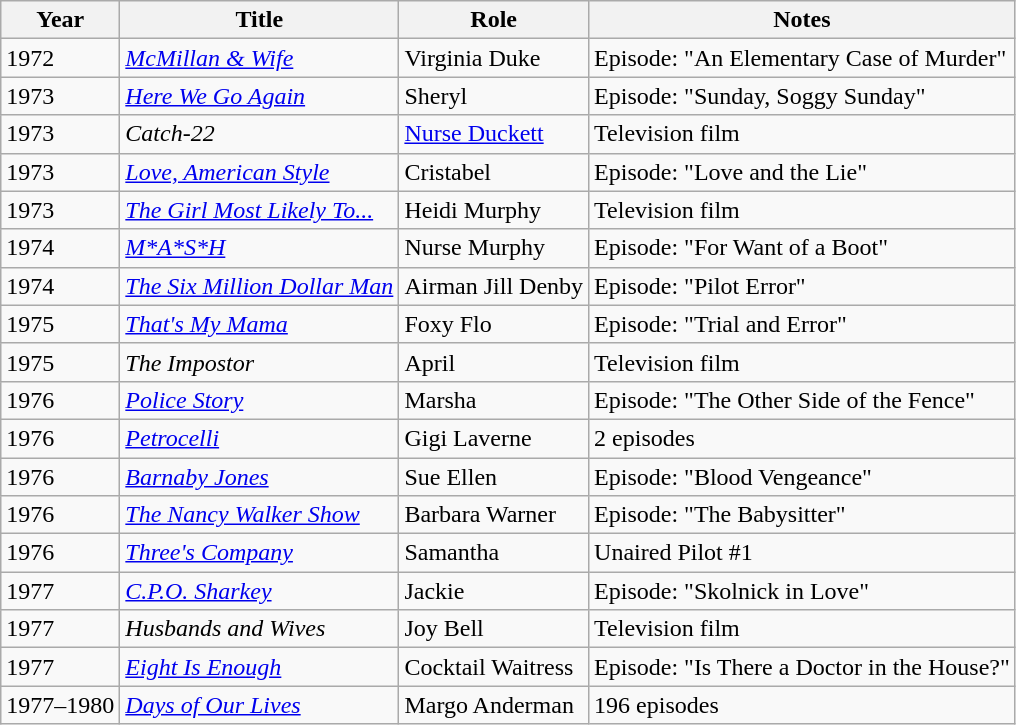<table class="wikitable sortable">
<tr>
<th>Year</th>
<th>Title</th>
<th>Role</th>
<th>Notes</th>
</tr>
<tr>
<td>1972</td>
<td><em><a href='#'>McMillan & Wife</a></em></td>
<td>Virginia Duke</td>
<td>Episode: "An Elementary Case of Murder"</td>
</tr>
<tr>
<td>1973</td>
<td><a href='#'><em>Here We Go Again</em></a></td>
<td>Sheryl</td>
<td>Episode: "Sunday, Soggy Sunday"</td>
</tr>
<tr>
<td>1973</td>
<td><em>Catch-22</em></td>
<td><a href='#'>Nurse Duckett</a></td>
<td>Television film</td>
</tr>
<tr>
<td>1973</td>
<td><em><a href='#'>Love, American Style</a></em></td>
<td>Cristabel</td>
<td>Episode: "Love and the Lie"</td>
</tr>
<tr>
<td>1973</td>
<td><em><a href='#'>The Girl Most Likely To...</a></em></td>
<td>Heidi Murphy</td>
<td>Television film</td>
</tr>
<tr>
<td>1974</td>
<td><a href='#'><em>M*A*S*H</em></a></td>
<td>Nurse Murphy</td>
<td>Episode: "For Want of a Boot"</td>
</tr>
<tr>
<td>1974</td>
<td><em><a href='#'>The Six Million Dollar Man</a></em></td>
<td>Airman Jill Denby</td>
<td>Episode: "Pilot Error"</td>
</tr>
<tr>
<td>1975</td>
<td><em><a href='#'>That's My Mama</a></em></td>
<td>Foxy Flo</td>
<td>Episode: "Trial and Error"</td>
</tr>
<tr>
<td>1975</td>
<td><em>The Impostor</em></td>
<td>April</td>
<td>Television film</td>
</tr>
<tr>
<td>1976</td>
<td><a href='#'><em>Police Story</em></a></td>
<td>Marsha</td>
<td>Episode: "The Other Side of the Fence"</td>
</tr>
<tr>
<td>1976</td>
<td><em><a href='#'>Petrocelli</a></em></td>
<td>Gigi Laverne</td>
<td>2 episodes</td>
</tr>
<tr>
<td>1976</td>
<td><em><a href='#'>Barnaby Jones</a></em></td>
<td>Sue Ellen</td>
<td>Episode: "Blood Vengeance"</td>
</tr>
<tr>
<td>1976</td>
<td><em><a href='#'>The Nancy Walker Show</a></em></td>
<td>Barbara Warner</td>
<td>Episode: "The Babysitter"</td>
</tr>
<tr>
<td>1976</td>
<td><em><a href='#'>Three's Company</a></em></td>
<td>Samantha</td>
<td>Unaired Pilot #1</td>
</tr>
<tr>
<td>1977</td>
<td><em><a href='#'>C.P.O. Sharkey</a></em></td>
<td>Jackie</td>
<td>Episode: "Skolnick in Love"</td>
</tr>
<tr>
<td>1977</td>
<td><em>Husbands and Wives</em></td>
<td>Joy Bell</td>
<td>Television film</td>
</tr>
<tr>
<td>1977</td>
<td><em><a href='#'>Eight Is Enough</a></em></td>
<td>Cocktail Waitress</td>
<td>Episode: "Is There a Doctor in the House?"</td>
</tr>
<tr>
<td>1977–1980</td>
<td><em><a href='#'>Days of Our Lives</a></em></td>
<td>Margo Anderman</td>
<td>196 episodes</td>
</tr>
</table>
